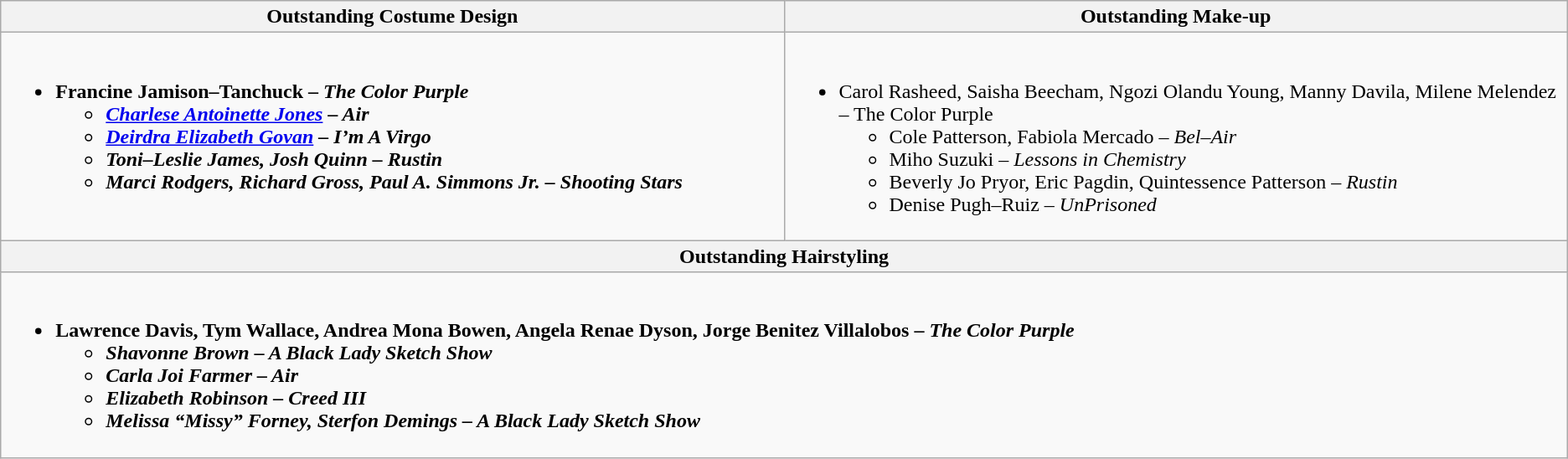<table class="wikitable">
<tr>
<th style="width=50%">Outstanding Costume Design</th>
<th style="width=50%">Outstanding Make-up</th>
</tr>
<tr>
<td width="50%" valign="top"><br><ul><li><strong>Francine Jamison–Tanchuck – <em>The Color Purple<strong><em><ul><li><a href='#'>Charlese Antoinette Jones</a> – </em>Air<em></li><li><a href='#'>Deirdra Elizabeth Govan</a> – </em>I’m A Virgo<em></li><li>Toni–Leslie James, Josh Quinn – </em>Rustin<em></li><li>Marci Rodgers, Richard Gross, Paul A. Simmons Jr. – </em>Shooting Stars<em></li></ul></li></ul></td>
<td width="50%" valign="top"><br><ul><li></strong>Carol Rasheed, Saisha Beecham, Ngozi Olandu Young, Manny Davila, Milene Melendez – </em>The Color Purple</em></strong><ul><li>Cole Patterson, Fabiola Mercado – <em>Bel–Air</em></li><li>Miho Suzuki – <em>Lessons in Chemistry</em></li><li>Beverly Jo Pryor, Eric Pagdin, Quintessence Patterson – <em>Rustin</em></li><li>Denise Pugh–Ruiz – <em>UnPrisoned</em></li></ul></li></ul></td>
</tr>
<tr>
<th colspan="2" style="width=50%">Outstanding Hairstyling</th>
</tr>
<tr>
<td colspan="2" valign="top"><br><ul><li><strong>Lawrence Davis, Tym Wallace, Andrea Mona Bowen, Angela Renae Dyson, Jorge Benitez Villalobos – <em>The Color Purple<strong><em><ul><li>Shavonne Brown – </em>A Black Lady Sketch Show<em></li><li>Carla Joi Farmer – </em>Air<em></li><li>Elizabeth Robinson – </em>Creed III<em></li><li>Melissa “Missy” Forney, Sterfon Demings – </em>A Black Lady Sketch Show<em></li></ul></li></ul></td>
</tr>
</table>
